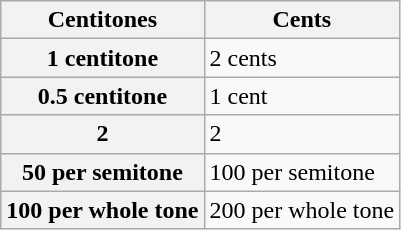<table class="wikitable">
<tr>
<th scope="col">Centitones</th>
<th scope="col">Cents</th>
</tr>
<tr>
<th scope="row">1 centitone</th>
<td>2 cents</td>
</tr>
<tr>
<th scope="row">0.5 centitone</th>
<td>1 cent</td>
</tr>
<tr>
<th scope="row">2</th>
<td>2</td>
</tr>
<tr>
<th scope="row">50 per semitone</th>
<td>100 per semitone</td>
</tr>
<tr>
<th scope="row">100 per whole tone</th>
<td>200 per whole tone</td>
</tr>
</table>
